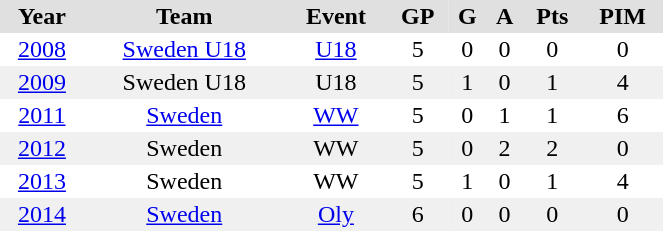<table BORDER="0" CELLPADDING="2" CELLSPACING="0" width="35%">
<tr ALIGN="center" bgcolor="#e0e0e0">
<th>Year</th>
<th>Team</th>
<th>Event</th>
<th>GP</th>
<th>G</th>
<th>A</th>
<th>Pts</th>
<th>PIM</th>
</tr>
<tr ALIGN="center">
<td><a href='#'>2008</a></td>
<td><a href='#'>Sweden U18</a></td>
<td><a href='#'>U18</a></td>
<td>5</td>
<td>0</td>
<td>0</td>
<td>0</td>
<td>0</td>
</tr>
<tr ALIGN="center" bgcolor="#f0f0f0">
<td><a href='#'>2009</a></td>
<td>Sweden U18</td>
<td>U18</td>
<td>5</td>
<td>1</td>
<td>0</td>
<td>1</td>
<td>4</td>
</tr>
<tr ALIGN="center">
<td><a href='#'>2011</a></td>
<td><a href='#'>Sweden</a></td>
<td><a href='#'>WW</a></td>
<td>5</td>
<td>0</td>
<td>1</td>
<td>1</td>
<td>6</td>
</tr>
<tr ALIGN="center" bgcolor="#f0f0f0">
<td><a href='#'>2012</a></td>
<td>Sweden</td>
<td>WW</td>
<td>5</td>
<td>0</td>
<td>2</td>
<td>2</td>
<td>0</td>
</tr>
<tr ALIGN="center">
<td><a href='#'>2013</a></td>
<td>Sweden</td>
<td>WW</td>
<td>5</td>
<td>1</td>
<td>0</td>
<td>1</td>
<td>4</td>
</tr>
<tr ALIGN="center" bgcolor="#f0f0f0">
<td><a href='#'>2014</a></td>
<td><a href='#'>Sweden</a></td>
<td><a href='#'>Oly</a></td>
<td>6</td>
<td>0</td>
<td>0</td>
<td>0</td>
<td>0</td>
</tr>
</table>
